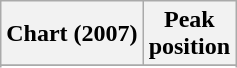<table class="wikitable sortable plainrowheaders" style="text-align:center">
<tr>
<th scope="col">Chart (2007)</th>
<th scope="col">Peak<br>position</th>
</tr>
<tr>
</tr>
<tr>
</tr>
<tr>
</tr>
<tr>
</tr>
<tr>
</tr>
<tr>
</tr>
<tr>
</tr>
</table>
